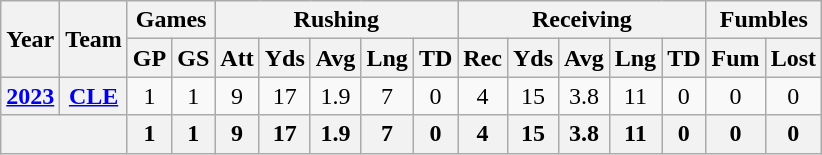<table class="wikitable" style="text-align:center;">
<tr>
<th rowspan="2">Year</th>
<th rowspan="2">Team</th>
<th colspan="2">Games</th>
<th colspan="5">Rushing</th>
<th colspan="5">Receiving</th>
<th colspan="2">Fumbles</th>
</tr>
<tr>
<th>GP</th>
<th>GS</th>
<th>Att</th>
<th>Yds</th>
<th>Avg</th>
<th>Lng</th>
<th>TD</th>
<th>Rec</th>
<th>Yds</th>
<th>Avg</th>
<th>Lng</th>
<th>TD</th>
<th>Fum</th>
<th>Lost</th>
</tr>
<tr>
<th><a href='#'>2023</a></th>
<th><a href='#'>CLE</a></th>
<td>1</td>
<td>1</td>
<td>9</td>
<td>17</td>
<td>1.9</td>
<td>7</td>
<td>0</td>
<td>4</td>
<td>15</td>
<td>3.8</td>
<td>11</td>
<td>0</td>
<td>0</td>
<td>0</td>
</tr>
<tr>
<th colspan="2"></th>
<th>1</th>
<th>1</th>
<th>9</th>
<th>17</th>
<th>1.9</th>
<th>7</th>
<th>0</th>
<th>4</th>
<th>15</th>
<th>3.8</th>
<th>11</th>
<th>0</th>
<th>0</th>
<th>0</th>
</tr>
</table>
